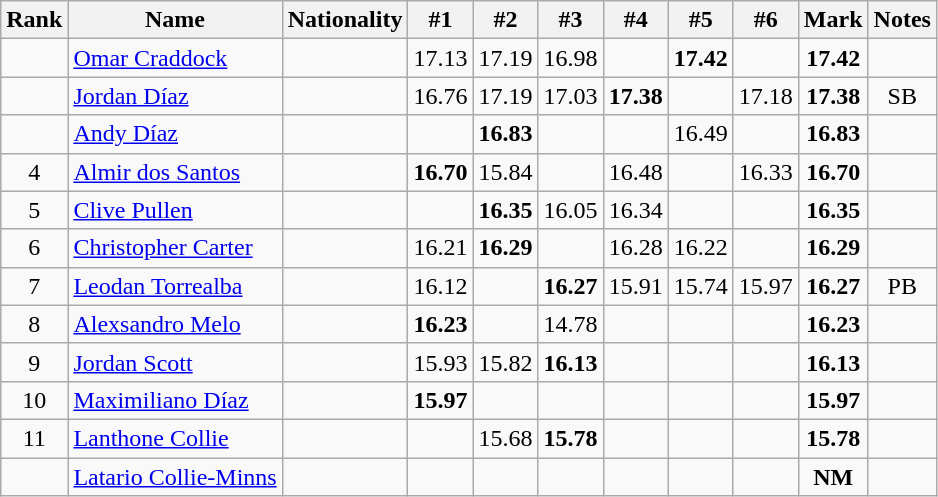<table class="wikitable sortable" style="text-align:center">
<tr>
<th>Rank</th>
<th>Name</th>
<th>Nationality</th>
<th>#1</th>
<th>#2</th>
<th>#3</th>
<th>#4</th>
<th>#5</th>
<th>#6</th>
<th>Mark</th>
<th>Notes</th>
</tr>
<tr>
<td></td>
<td align=left><a href='#'>Omar Craddock</a></td>
<td align=left></td>
<td>17.13</td>
<td>17.19</td>
<td>16.98</td>
<td></td>
<td><strong>17.42</strong></td>
<td></td>
<td><strong>17.42</strong></td>
<td></td>
</tr>
<tr>
<td></td>
<td align=left><a href='#'>Jordan Díaz</a></td>
<td align=left></td>
<td>16.76</td>
<td>17.19</td>
<td>17.03</td>
<td><strong>17.38</strong></td>
<td></td>
<td>17.18</td>
<td><strong>17.38</strong></td>
<td>SB</td>
</tr>
<tr>
<td></td>
<td align=left><a href='#'>Andy Díaz</a></td>
<td align=left></td>
<td></td>
<td><strong>16.83</strong></td>
<td></td>
<td></td>
<td>16.49</td>
<td></td>
<td><strong>16.83</strong></td>
<td></td>
</tr>
<tr>
<td>4</td>
<td align=left><a href='#'>Almir dos Santos</a></td>
<td align=left></td>
<td><strong>16.70</strong></td>
<td>15.84</td>
<td></td>
<td>16.48</td>
<td></td>
<td>16.33</td>
<td><strong>16.70</strong></td>
<td></td>
</tr>
<tr>
<td>5</td>
<td align=left><a href='#'>Clive Pullen</a></td>
<td align=left></td>
<td></td>
<td><strong>16.35</strong></td>
<td>16.05</td>
<td>16.34</td>
<td></td>
<td></td>
<td><strong>16.35</strong></td>
<td></td>
</tr>
<tr>
<td>6</td>
<td align=left><a href='#'>Christopher Carter</a></td>
<td align=left></td>
<td>16.21</td>
<td><strong>16.29</strong></td>
<td></td>
<td>16.28</td>
<td>16.22</td>
<td></td>
<td><strong>16.29</strong></td>
<td></td>
</tr>
<tr>
<td>7</td>
<td align=left><a href='#'>Leodan Torrealba</a></td>
<td align=left></td>
<td>16.12</td>
<td></td>
<td><strong>16.27</strong></td>
<td>15.91</td>
<td>15.74</td>
<td>15.97</td>
<td><strong>16.27</strong></td>
<td>PB</td>
</tr>
<tr>
<td>8</td>
<td align=left><a href='#'>Alexsandro Melo</a></td>
<td align=left></td>
<td><strong>16.23</strong></td>
<td></td>
<td>14.78</td>
<td></td>
<td></td>
<td></td>
<td><strong>16.23</strong></td>
<td></td>
</tr>
<tr>
<td>9</td>
<td align=left><a href='#'>Jordan Scott</a></td>
<td align=left></td>
<td>15.93</td>
<td>15.82</td>
<td><strong>16.13</strong></td>
<td></td>
<td></td>
<td></td>
<td><strong>16.13</strong></td>
<td></td>
</tr>
<tr>
<td>10</td>
<td align=left><a href='#'>Maximiliano Díaz</a></td>
<td align=left></td>
<td><strong>15.97</strong></td>
<td></td>
<td></td>
<td></td>
<td></td>
<td></td>
<td><strong>15.97</strong></td>
<td></td>
</tr>
<tr>
<td>11</td>
<td align=left><a href='#'>Lanthone Collie</a></td>
<td align=left></td>
<td></td>
<td>15.68</td>
<td><strong>15.78</strong></td>
<td></td>
<td></td>
<td></td>
<td><strong>15.78</strong></td>
<td></td>
</tr>
<tr>
<td></td>
<td align=left><a href='#'>Latario Collie-Minns</a></td>
<td align=left></td>
<td></td>
<td></td>
<td></td>
<td></td>
<td></td>
<td></td>
<td><strong>NM</strong></td>
<td></td>
</tr>
</table>
